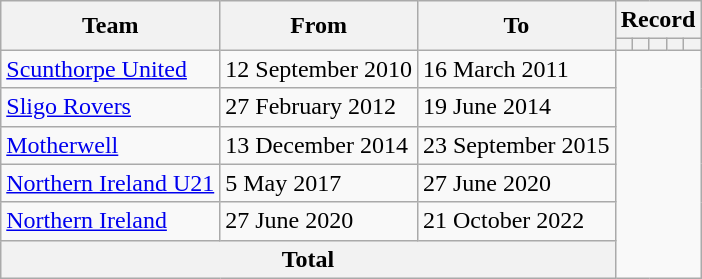<table class=wikitable style="text-align: center">
<tr>
<th rowspan=2>Team</th>
<th rowspan=2>From</th>
<th rowspan=2>To</th>
<th colspan=5>Record</th>
</tr>
<tr>
<th></th>
<th></th>
<th></th>
<th></th>
<th></th>
</tr>
<tr>
<td align=left><a href='#'>Scunthorpe United</a></td>
<td align=left>12 September 2010</td>
<td align=left>16 March 2011<br></td>
</tr>
<tr>
<td align=left><a href='#'>Sligo Rovers</a></td>
<td align=left>27 February 2012</td>
<td align=left>19 June 2014<br></td>
</tr>
<tr>
<td align=left><a href='#'>Motherwell</a></td>
<td align=left>13 December 2014</td>
<td align=left>23 September 2015<br></td>
</tr>
<tr>
<td align=left><a href='#'>Northern Ireland U21</a></td>
<td align=left>5 May 2017</td>
<td align=left>27 June 2020<br></td>
</tr>
<tr>
<td align=left><a href='#'>Northern Ireland</a></td>
<td align=left>27 June 2020</td>
<td align=left>21 October 2022<br></td>
</tr>
<tr>
<th colspan=3>Total<br></th>
</tr>
</table>
